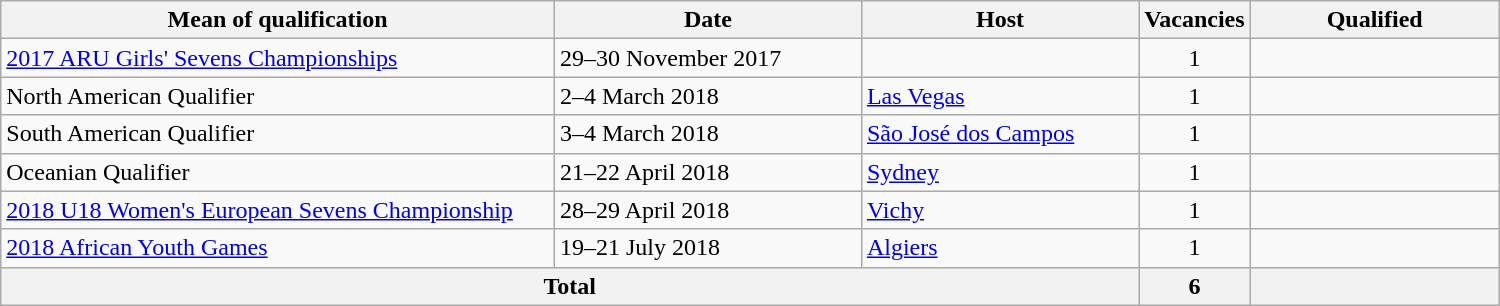<table class="wikitable" style="max-width:1000px">
<tr>
<th width=38%>Mean of qualification</th>
<th width=21%>Date</th>
<th width=19%>Host</th>
<th width=5%>Vacancies</th>
<th width=17%>Qualified</th>
</tr>
<tr>
<td><a href='#'>2017 ARU Girls' Sevens Championships</a></td>
<td>29–30 November 2017</td>
<td></td>
<td style="text-align:center;">1</td>
<td></td>
</tr>
<tr>
<td>North American Qualifier</td>
<td>2–4 March 2018</td>
<td> <a href='#'>Las Vegas</a></td>
<td style="text-align:center;">1</td>
<td></td>
</tr>
<tr>
<td>South American Qualifier</td>
<td>3–4 March 2018</td>
<td> <a href='#'>São José dos Campos</a></td>
<td style="text-align:center;">1</td>
<td></td>
</tr>
<tr>
<td>Oceanian Qualifier</td>
<td>21–22 April 2018</td>
<td> <a href='#'>Sydney</a></td>
<td style="text-align:center;">1</td>
<td></td>
</tr>
<tr>
<td><a href='#'>2018 U18 Women's European Sevens Championship</a></td>
<td>28–29 April 2018</td>
<td> <a href='#'>Vichy</a></td>
<td style="text-align:center;">1</td>
<td></td>
</tr>
<tr>
<td><a href='#'>2018 African Youth Games</a></td>
<td>19–21 July 2018</td>
<td> <a href='#'>Algiers</a></td>
<td style="text-align:center;">1</td>
<td></td>
</tr>
<tr>
<th colspan="3">Total</th>
<th>6</th>
<th></th>
</tr>
</table>
